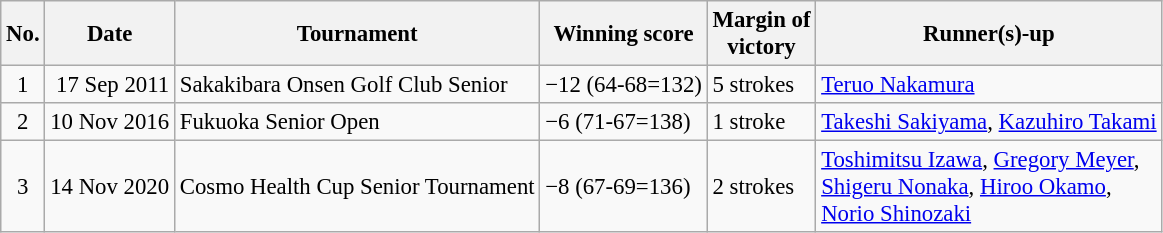<table class="wikitable" style="font-size:95%;">
<tr>
<th>No.</th>
<th>Date</th>
<th>Tournament</th>
<th>Winning score</th>
<th>Margin of<br>victory</th>
<th>Runner(s)-up</th>
</tr>
<tr>
<td align=center>1</td>
<td align=right>17 Sep 2011</td>
<td>Sakakibara Onsen Golf Club Senior</td>
<td>−12 (64-68=132)</td>
<td>5 strokes</td>
<td> <a href='#'>Teruo Nakamura</a></td>
</tr>
<tr>
<td align=center>2</td>
<td align=right>10 Nov 2016</td>
<td>Fukuoka Senior Open</td>
<td>−6 (71-67=138)</td>
<td>1 stroke</td>
<td> <a href='#'>Takeshi Sakiyama</a>,  <a href='#'>Kazuhiro Takami</a></td>
</tr>
<tr>
<td align=center>3</td>
<td align=right>14 Nov 2020</td>
<td>Cosmo Health Cup Senior Tournament</td>
<td>−8 (67-69=136)</td>
<td>2 strokes</td>
<td> <a href='#'>Toshimitsu Izawa</a>,  <a href='#'>Gregory Meyer</a>,<br> <a href='#'>Shigeru Nonaka</a>,  <a href='#'>Hiroo Okamo</a>,<br> <a href='#'>Norio Shinozaki</a></td>
</tr>
</table>
